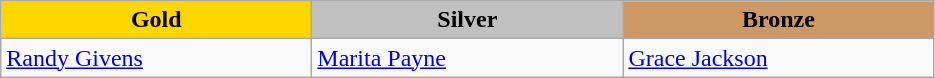<table class="wikitable" style="text-align:left">
<tr align="center">
<td width=200 bgcolor=gold><strong>Gold</strong></td>
<td width=200 bgcolor=silver><strong>Silver</strong></td>
<td width=200 bgcolor=CC9966><strong>Bronze</strong></td>
</tr>
<tr>
<td><a href='#'>Randy Givens</a><br><em></em></td>
<td><a href='#'>Marita Payne</a><br><em></em></td>
<td><a href='#'>Grace Jackson</a><br><em></em></td>
</tr>
</table>
